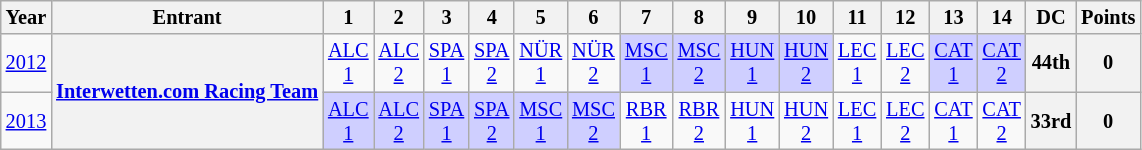<table class="wikitable" style="text-align:center; font-size:85%">
<tr>
<th>Year</th>
<th>Entrant</th>
<th>1</th>
<th>2</th>
<th>3</th>
<th>4</th>
<th>5</th>
<th>6</th>
<th>7</th>
<th>8</th>
<th>9</th>
<th>10</th>
<th>11</th>
<th>12</th>
<th>13</th>
<th>14</th>
<th>DC</th>
<th>Points</th>
</tr>
<tr>
<td><a href='#'>2012</a></td>
<th rowspan="2"><a href='#'>Interwetten.com Racing Team</a></th>
<td style="background:#;"><a href='#'>ALC<br>1</a><br></td>
<td style="background:#;"><a href='#'>ALC<br>2</a><br></td>
<td style="background:#;"><a href='#'>SPA<br>1</a><br></td>
<td style="background:#;"><a href='#'>SPA<br>2</a><br></td>
<td style="background:#;"><a href='#'>NÜR<br>1</a><br></td>
<td style="background:#;"><a href='#'>NÜR<br>2</a><br></td>
<td style="background:#cfcfff;"><a href='#'>MSC<br>1</a><br></td>
<td style="background:#cfcfff;"><a href='#'>MSC<br>2</a><br></td>
<td style="background:#cfcfff;"><a href='#'>HUN<br>1</a><br></td>
<td style="background:#cfcfff;"><a href='#'>HUN<br>2</a><br></td>
<td style="background:#;"><a href='#'>LEC<br>1</a><br></td>
<td style="background:#;"><a href='#'>LEC<br>2</a><br></td>
<td style="background:#cfcfff;"><a href='#'>CAT<br>1</a><br></td>
<td style="background:#cfcfff;"><a href='#'>CAT<br>2</a><br></td>
<th>44th</th>
<th>0</th>
</tr>
<tr>
<td><a href='#'>2013</a></td>
<td style="background:#cfcfff;"><a href='#'>ALC<br>1</a><br></td>
<td style="background:#cfcfff;"><a href='#'>ALC<br>2</a><br></td>
<td style="background:#cfcfff;"><a href='#'>SPA<br>1</a><br></td>
<td style="background:#cfcfff;"><a href='#'>SPA<br>2</a><br></td>
<td style="background:#cfcfff;"><a href='#'>MSC<br>1</a><br></td>
<td style="background:#cfcfff;"><a href='#'>MSC<br>2</a><br></td>
<td style="background:#;"><a href='#'>RBR<br>1</a><br></td>
<td style="background:#;"><a href='#'>RBR<br>2</a><br></td>
<td style="background:#;"><a href='#'>HUN<br>1</a><br></td>
<td style="background:#;"><a href='#'>HUN<br>2</a><br></td>
<td style="background:#;"><a href='#'>LEC<br>1</a><br></td>
<td style="background:#;"><a href='#'>LEC<br>2</a><br></td>
<td style="background:#;"><a href='#'>CAT<br>1</a><br></td>
<td style="background:#;"><a href='#'>CAT<br>2</a><br></td>
<th>33rd</th>
<th>0</th>
</tr>
</table>
